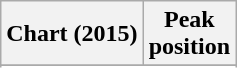<table class="wikitable sortable plainrowheaders" style="text-align:center">
<tr>
<th scope="col">Chart (2015)</th>
<th scope="col">Peak<br>position</th>
</tr>
<tr>
</tr>
<tr>
</tr>
<tr>
</tr>
</table>
